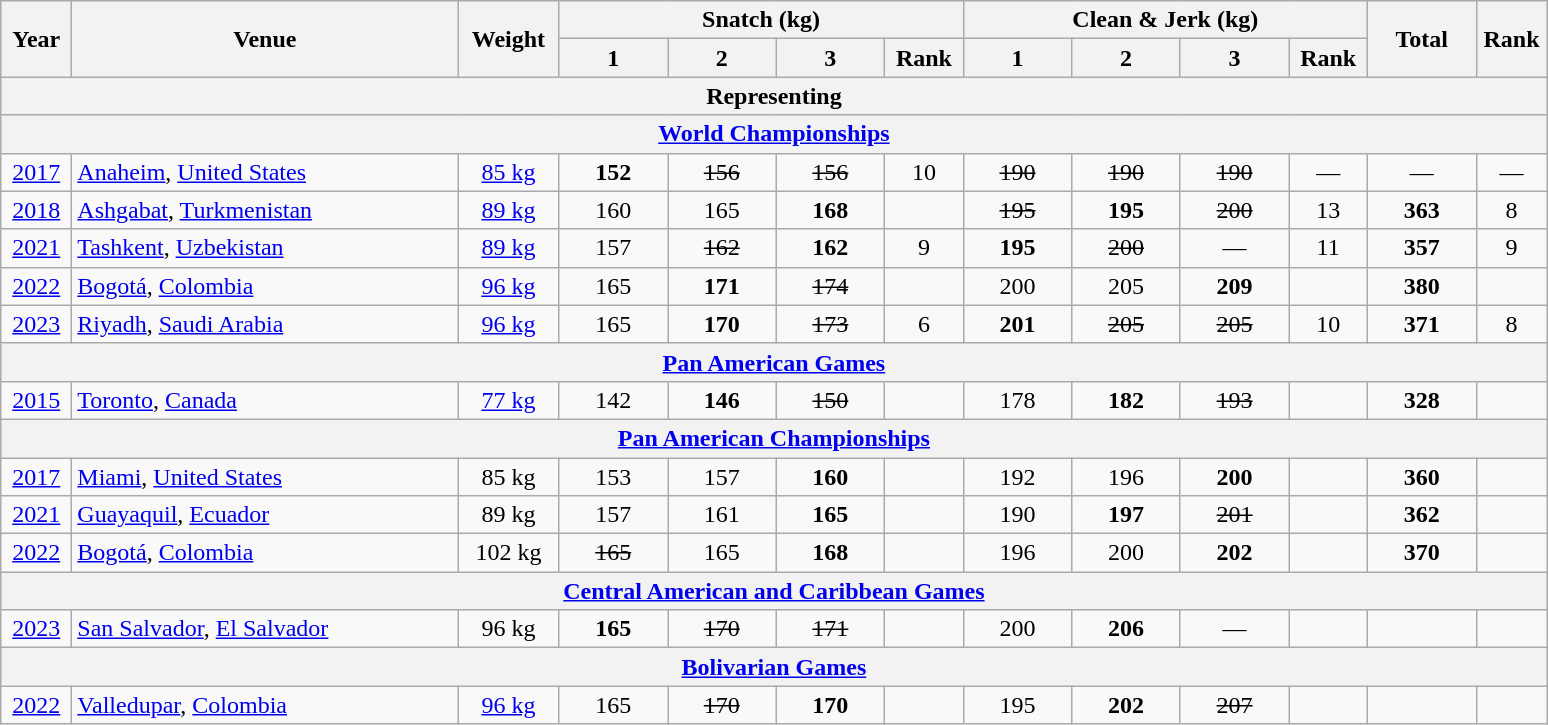<table class = "wikitable" style="text-align:center;">
<tr>
<th rowspan=2 width=40>Year</th>
<th rowspan=2 width=250>Venue</th>
<th rowspan=2 width=60>Weight</th>
<th colspan=4>Snatch (kg)</th>
<th colspan=4>Clean & Jerk (kg)</th>
<th rowspan=2 width=65>Total</th>
<th rowspan=2 width=40>Rank</th>
</tr>
<tr>
<th width=65>1</th>
<th width=65>2</th>
<th width=65>3</th>
<th width=45>Rank</th>
<th width=65>1</th>
<th width=65>2</th>
<th width=65>3</th>
<th width=45>Rank</th>
</tr>
<tr>
<th colspan=13>Representing </th>
</tr>
<tr>
<th colspan=13><a href='#'>World Championships</a></th>
</tr>
<tr>
<td><a href='#'>2017</a></td>
<td align=left> <a href='#'>Anaheim</a>, <a href='#'>United States</a></td>
<td><a href='#'>85 kg</a></td>
<td><strong>152</strong></td>
<td><s>156</s></td>
<td><s>156</s></td>
<td>10</td>
<td><s>190</s></td>
<td><s>190</s></td>
<td><s>190</s></td>
<td>—</td>
<td>—</td>
<td>—</td>
</tr>
<tr>
<td><a href='#'>2018</a></td>
<td align=left> <a href='#'>Ashgabat</a>, <a href='#'>Turkmenistan</a></td>
<td><a href='#'>89 kg</a></td>
<td>160</td>
<td>165</td>
<td><strong>168</strong></td>
<td></td>
<td><s>195</s></td>
<td><strong>195</strong></td>
<td><s>200 </s></td>
<td>13</td>
<td><strong>363</strong></td>
<td>8</td>
</tr>
<tr>
<td><a href='#'>2021</a></td>
<td align=left> <a href='#'>Tashkent</a>, <a href='#'>Uzbekistan</a></td>
<td><a href='#'>89 kg</a></td>
<td>157</td>
<td><s>162</s></td>
<td><strong>162</strong></td>
<td>9</td>
<td><strong>195</strong></td>
<td><s>200</s></td>
<td>—</td>
<td>11</td>
<td><strong>357</strong></td>
<td>9</td>
</tr>
<tr>
<td><a href='#'>2022</a></td>
<td align=left> <a href='#'>Bogotá</a>, <a href='#'>Colombia</a></td>
<td><a href='#'>96 kg</a></td>
<td>165</td>
<td><strong>171</strong></td>
<td><s>174</s></td>
<td></td>
<td>200</td>
<td>205</td>
<td><strong>209</strong></td>
<td></td>
<td><strong>380</strong></td>
<td></td>
</tr>
<tr>
<td><a href='#'>2023</a></td>
<td align=left> <a href='#'>Riyadh</a>, <a href='#'>Saudi Arabia</a></td>
<td><a href='#'>96 kg</a></td>
<td>165</td>
<td><strong>170</strong></td>
<td><s>173</s></td>
<td>6</td>
<td><strong>201</strong></td>
<td><s>205</s></td>
<td><s>205</s></td>
<td>10</td>
<td><strong>371</strong></td>
<td>8</td>
</tr>
<tr>
<th colspan=13><a href='#'>Pan American Games</a></th>
</tr>
<tr>
<td><a href='#'>2015</a></td>
<td align=left> <a href='#'>Toronto</a>, <a href='#'>Canada</a></td>
<td><a href='#'>77 kg</a></td>
<td>142</td>
<td><strong>146</strong></td>
<td><s>150</s></td>
<td></td>
<td>178</td>
<td><strong>182</strong></td>
<td><s>193</s></td>
<td></td>
<td><strong>328</strong></td>
<td></td>
</tr>
<tr>
<th colspan=13><a href='#'>Pan American Championships</a></th>
</tr>
<tr>
<td><a href='#'>2017</a></td>
<td align=left> <a href='#'>Miami</a>, <a href='#'>United States</a></td>
<td>85 kg</td>
<td>153</td>
<td>157</td>
<td><strong>160</strong></td>
<td></td>
<td>192</td>
<td>196</td>
<td><strong>200</strong></td>
<td></td>
<td><strong>360</strong></td>
<td></td>
</tr>
<tr>
<td><a href='#'>2021</a></td>
<td align=left> <a href='#'>Guayaquil</a>, <a href='#'>Ecuador</a></td>
<td>89 kg</td>
<td>157</td>
<td>161</td>
<td><strong>165</strong></td>
<td></td>
<td>190</td>
<td><strong>197</strong></td>
<td><s>201</s></td>
<td></td>
<td><strong>362</strong></td>
<td></td>
</tr>
<tr>
<td><a href='#'>2022</a></td>
<td align=left> <a href='#'>Bogotá</a>, <a href='#'>Colombia</a></td>
<td>102 kg</td>
<td><s>165</s></td>
<td>165</td>
<td><strong>168</strong></td>
<td></td>
<td>196</td>
<td>200</td>
<td><strong>202</strong></td>
<td></td>
<td><strong>370</strong></td>
<td></td>
</tr>
<tr>
<th colspan=13><a href='#'>Central American and Caribbean Games</a></th>
</tr>
<tr>
<td><a href='#'>2023</a></td>
<td align=left> <a href='#'>San Salvador</a>, <a href='#'>El Salvador</a></td>
<td>96  kg</td>
<td><strong>165</strong></td>
<td><s>170</s></td>
<td><s>171</s></td>
<td></td>
<td>200</td>
<td><strong>206</strong></td>
<td>—</td>
<td></td>
<td></td>
<td></td>
</tr>
<tr>
<th colspan=13><a href='#'>Bolivarian Games</a></th>
</tr>
<tr>
<td><a href='#'>2022</a></td>
<td align=left> <a href='#'>Valledupar</a>, <a href='#'>Colombia</a></td>
<td><a href='#'>96 kg</a></td>
<td>165</td>
<td><s>170</s></td>
<td><strong>170</strong></td>
<td></td>
<td>195</td>
<td><strong>202</strong></td>
<td><s>207</s></td>
<td></td>
<td></td>
<td></td>
</tr>
</table>
